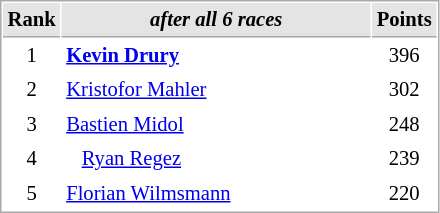<table cellspacing="1" cellpadding="3" style="border:1px solid #aaa; font-size:86%;">
<tr style="background:#e4e4e4;">
<th style="border-bottom:1px solid #aaa; width:10px;">Rank</th>
<th style="border-bottom:1px solid #aaa; width:200px;"><em>after all 6 races</em></th>
<th style="border-bottom:1px solid #aaa; width:20px;">Points</th>
</tr>
<tr>
<td align=center>1</td>
<td><strong> <a href='#'>Kevin Drury</a></strong></td>
<td align=center>396</td>
</tr>
<tr>
<td align=center>2</td>
<td> <a href='#'>Kristofor Mahler</a></td>
<td align=center>302</td>
</tr>
<tr>
<td align=center>3</td>
<td> <a href='#'>Bastien Midol</a></td>
<td align=center>248</td>
</tr>
<tr>
<td align=center>4</td>
<td>   <a href='#'>Ryan Regez</a></td>
<td align=center>239</td>
</tr>
<tr>
<td align=center>5</td>
<td> <a href='#'>Florian Wilmsmann</a></td>
<td align=center>220</td>
</tr>
</table>
